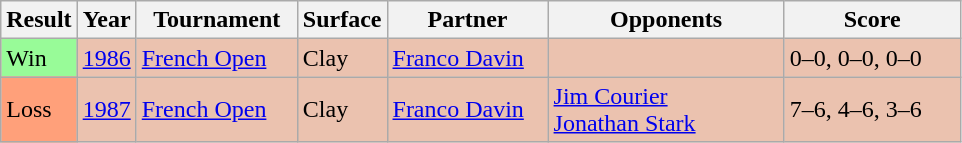<table class="sortable wikitable">
<tr>
<th style="width:40px;">Result</th>
<th style="width:30px;">Year</th>
<th style="width:100px;">Tournament</th>
<th style="width:50px;">Surface</th>
<th style="width:100px;">Partner</th>
<th style="width:150px;">Opponents</th>
<th style="width:110px;" class="unsortable">Score</th>
</tr>
<tr style="background:#ebc2af;">
<td style="background:#98fb98;">Win</td>
<td><a href='#'>1986</a></td>
<td><a href='#'>French Open</a></td>
<td>Clay</td>
<td> <a href='#'>Franco Davin</a></td>
<td>  <br> </td>
<td>0–0, 0–0, 0–0</td>
</tr>
<tr style="background:#ebc2af;">
<td style="background:#FFA07A;">Loss</td>
<td><a href='#'>1987</a></td>
<td><a href='#'>French Open</a></td>
<td>Clay</td>
<td> <a href='#'>Franco Davin</a></td>
<td> <a href='#'>Jim Courier</a> <br>  <a href='#'>Jonathan Stark</a></td>
<td>7–6, 4–6, 3–6</td>
</tr>
</table>
